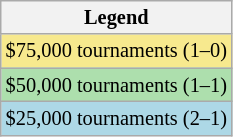<table class="wikitable" style="font-size:85%">
<tr>
<th>Legend</th>
</tr>
<tr style="background:#f7e98e;">
<td>$75,000 tournaments (1–0)</td>
</tr>
<tr style="background:#addfad;">
<td>$50,000 tournaments (1–1)</td>
</tr>
<tr style="background:lightblue;">
<td>$25,000 tournaments (2–1)</td>
</tr>
</table>
